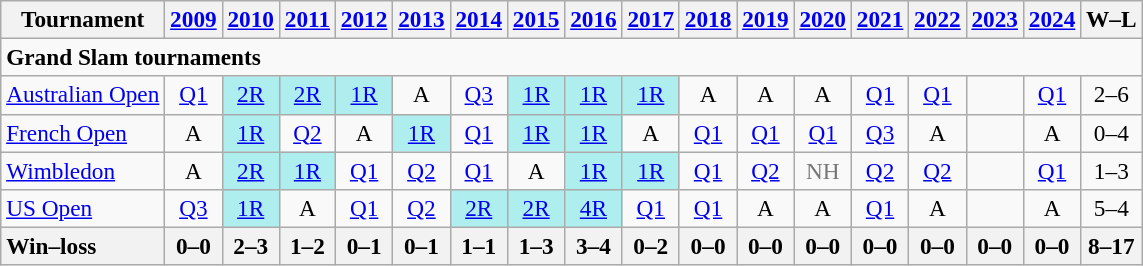<table class=wikitable style=text-align:center;font-size:97%>
<tr>
<th>Tournament</th>
<th><a href='#'>2009</a></th>
<th><a href='#'>2010</a></th>
<th><a href='#'>2011</a></th>
<th><a href='#'>2012</a></th>
<th><a href='#'>2013</a></th>
<th><a href='#'>2014</a></th>
<th><a href='#'>2015</a></th>
<th><a href='#'>2016</a></th>
<th><a href='#'>2017</a></th>
<th><a href='#'>2018</a></th>
<th><a href='#'>2019</a></th>
<th><a href='#'>2020</a></th>
<th><a href='#'>2021</a></th>
<th><a href='#'>2022</a></th>
<th><a href='#'>2023</a></th>
<th><a href='#'>2024</a></th>
<th>W–L</th>
</tr>
<tr>
<td colspan="18" align="left"><strong>Grand Slam tournaments</strong></td>
</tr>
<tr>
<td align=left><a href='#'>Australian Open</a></td>
<td><a href='#'>Q1</a></td>
<td bgcolor=afeeee><a href='#'>2R</a></td>
<td bgcolor=afeeee><a href='#'>2R</a></td>
<td bgcolor=afeeee><a href='#'>1R</a></td>
<td>A</td>
<td><a href='#'>Q3</a></td>
<td bgcolor=afeeee><a href='#'>1R</a></td>
<td bgcolor=afeeee><a href='#'>1R</a></td>
<td bgcolor=afeeee><a href='#'>1R</a></td>
<td>A</td>
<td>A</td>
<td>A</td>
<td><a href='#'>Q1</a></td>
<td><a href='#'>Q1</a></td>
<td></td>
<td><a href='#'>Q1</a></td>
<td>2–6</td>
</tr>
<tr>
<td align=left><a href='#'>French Open</a></td>
<td>A</td>
<td bgcolor=afeeee><a href='#'>1R</a></td>
<td><a href='#'>Q2</a></td>
<td>A</td>
<td bgcolor=afeeee><a href='#'>1R</a></td>
<td><a href='#'>Q1</a></td>
<td bgcolor=afeeee><a href='#'>1R</a></td>
<td bgcolor=afeeee><a href='#'>1R</a></td>
<td>A</td>
<td><a href='#'>Q1</a></td>
<td><a href='#'>Q1</a></td>
<td><a href='#'>Q1</a></td>
<td><a href='#'>Q3</a></td>
<td>A</td>
<td></td>
<td>A</td>
<td>0–4</td>
</tr>
<tr>
<td align=left><a href='#'>Wimbledon</a></td>
<td>A</td>
<td bgcolor=afeeee><a href='#'>2R</a></td>
<td bgcolor=afeeee><a href='#'>1R</a></td>
<td><a href='#'>Q1</a></td>
<td><a href='#'>Q2</a></td>
<td><a href='#'>Q1</a></td>
<td>A</td>
<td bgcolor=afeeee><a href='#'>1R</a></td>
<td bgcolor=afeeee><a href='#'>1R</a></td>
<td><a href='#'>Q1</a></td>
<td><a href='#'>Q2</a></td>
<td style=color:#767676>NH</td>
<td><a href='#'>Q2</a></td>
<td><a href='#'>Q2</a></td>
<td></td>
<td><a href='#'>Q1</a></td>
<td>1–3</td>
</tr>
<tr>
<td align=left><a href='#'>US Open</a></td>
<td><a href='#'>Q3</a></td>
<td bgcolor=afeeee><a href='#'>1R</a></td>
<td>A</td>
<td><a href='#'>Q1</a></td>
<td><a href='#'>Q2</a></td>
<td bgcolor=afeeee><a href='#'>2R</a></td>
<td bgcolor=afeeee><a href='#'>2R</a></td>
<td bgcolor=afeeee><a href='#'>4R</a></td>
<td><a href='#'>Q1</a></td>
<td><a href='#'>Q1</a></td>
<td>A</td>
<td>A</td>
<td><a href='#'>Q1</a></td>
<td>A</td>
<td></td>
<td>A</td>
<td>5–4</td>
</tr>
<tr>
<th style=text-align:left>Win–loss</th>
<th>0–0</th>
<th>2–3</th>
<th>1–2</th>
<th>0–1</th>
<th>0–1</th>
<th>1–1</th>
<th>1–3</th>
<th>3–4</th>
<th>0–2</th>
<th>0–0</th>
<th>0–0</th>
<th>0–0</th>
<th>0–0</th>
<th>0–0</th>
<th>0–0</th>
<th>0–0</th>
<th>8–17</th>
</tr>
</table>
